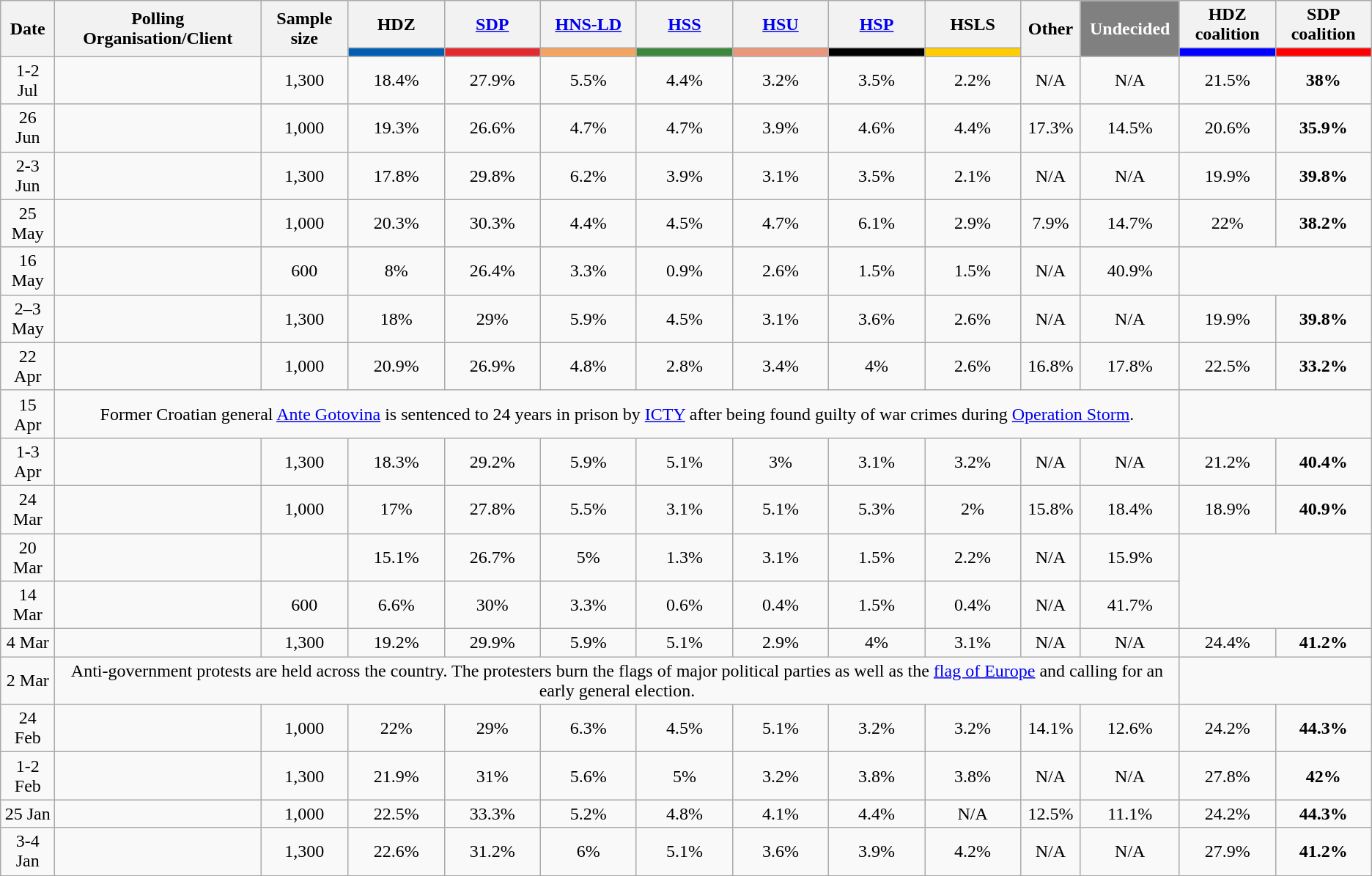<table class="wikitable" style="text-align:center">
<tr>
<th rowspan=2>Date</th>
<th rowspan=2>Polling Organisation/Client</th>
<th rowspan=2>Sample size</th>
<th>HDZ</th>
<th><a href='#'>SDP</a></th>
<th><a href='#'>HNS-LD</a></th>
<th><a href='#'>HSS</a></th>
<th><a href='#'>HSU</a></th>
<th><a href='#'>HSP</a></th>
<th>HSLS</th>
<th rowspan=2>Other</th>
<th rowspan="2" style="background:gray; color:white;">Undecided</th>
<th>HDZ coalition</th>
<th>SDP coalition</th>
</tr>
<tr>
<td style="background: #025EB1" width="80px"></td>
<td style="background: #E32A30" width="80px"></td>
<td style="background: #F4A460" width="80px"></td>
<td style="background: #3D863D" width="80px"></td>
<td style="background: darksalmon" width="80px"></td>
<td style="background: black" width="80px"></td>
<td style="background: #FFCD00" width="80px"></td>
<td style="background: blue" width="80px"></td>
<td style="background: red" width="80px"></td>
</tr>
<tr>
<td>1-2 Jul</td>
<td></td>
<td>1,300</td>
<td>18.4%</td>
<td>27.9%</td>
<td>5.5%</td>
<td>4.4%</td>
<td>3.2%</td>
<td>3.5%</td>
<td>2.2%</td>
<td>N/A</td>
<td>N/A</td>
<td>21.5%</td>
<td><strong>38%</strong></td>
</tr>
<tr>
<td>26 Jun</td>
<td></td>
<td>1,000</td>
<td>19.3%</td>
<td>26.6%</td>
<td>4.7%</td>
<td>4.7%</td>
<td>3.9%</td>
<td>4.6%</td>
<td>4.4%</td>
<td>17.3%</td>
<td>14.5%</td>
<td>20.6%</td>
<td><strong>35.9%</strong></td>
</tr>
<tr>
<td>2-3 Jun</td>
<td></td>
<td>1,300</td>
<td>17.8%</td>
<td>29.8%</td>
<td>6.2%</td>
<td>3.9%</td>
<td>3.1%</td>
<td>3.5%</td>
<td>2.1%</td>
<td>N/A</td>
<td>N/A</td>
<td>19.9%</td>
<td><strong>39.8%</strong></td>
</tr>
<tr>
<td>25 May</td>
<td></td>
<td>1,000</td>
<td>20.3%</td>
<td>30.3%</td>
<td>4.4%</td>
<td>4.5%</td>
<td>4.7%</td>
<td>6.1%</td>
<td>2.9%</td>
<td>7.9%</td>
<td>14.7%</td>
<td>22%</td>
<td><strong>38.2%</strong></td>
</tr>
<tr>
<td>16 May</td>
<td></td>
<td>600</td>
<td>8%</td>
<td>26.4%</td>
<td>3.3%</td>
<td>0.9%</td>
<td>2.6%</td>
<td>1.5%</td>
<td>1.5%</td>
<td>N/A</td>
<td>40.9%</td>
</tr>
<tr>
<td>2–3 May</td>
<td></td>
<td>1,300</td>
<td>18%</td>
<td>29%</td>
<td>5.9%</td>
<td>4.5%</td>
<td>3.1%</td>
<td>3.6%</td>
<td>2.6%</td>
<td>N/A</td>
<td>N/A</td>
<td>19.9%</td>
<td><strong>39.8%</strong></td>
</tr>
<tr>
<td>22 Apr</td>
<td></td>
<td>1,000</td>
<td>20.9%</td>
<td>26.9%</td>
<td>4.8%</td>
<td>2.8%</td>
<td>3.4%</td>
<td>4%</td>
<td>2.6%</td>
<td>16.8%</td>
<td>17.8%</td>
<td>22.5%</td>
<td><strong>33.2%</strong></td>
</tr>
<tr>
<td>15 Apr</td>
<td colspan="11" align="center">Former Croatian general <a href='#'>Ante Gotovina</a> is sentenced to 24 years in prison by <a href='#'>ICTY</a> after being found guilty of war crimes during <a href='#'>Operation Storm</a>.</td>
</tr>
<tr>
<td>1-3 Apr</td>
<td></td>
<td>1,300</td>
<td>18.3%</td>
<td>29.2%</td>
<td>5.9%</td>
<td>5.1%</td>
<td>3%</td>
<td>3.1%</td>
<td>3.2%</td>
<td>N/A</td>
<td>N/A</td>
<td>21.2%</td>
<td><strong>40.4%</strong></td>
</tr>
<tr>
<td>24 Mar</td>
<td></td>
<td>1,000</td>
<td>17%</td>
<td>27.8%</td>
<td>5.5%</td>
<td>3.1%</td>
<td>5.1%</td>
<td>5.3%</td>
<td>2%</td>
<td>15.8%</td>
<td>18.4%</td>
<td>18.9%</td>
<td><strong>40.9%</strong></td>
</tr>
<tr>
<td>20 Mar</td>
<td></td>
<td></td>
<td>15.1%</td>
<td>26.7%</td>
<td>5%</td>
<td>1.3%</td>
<td>3.1%</td>
<td>1.5%</td>
<td>2.2%</td>
<td>N/A</td>
<td>15.9%</td>
</tr>
<tr>
<td>14 Mar</td>
<td></td>
<td>600</td>
<td>6.6%</td>
<td>30%</td>
<td>3.3%</td>
<td>0.6%</td>
<td>0.4%</td>
<td>1.5%</td>
<td>0.4%</td>
<td>N/A</td>
<td>41.7%</td>
</tr>
<tr>
<td>4 Mar</td>
<td></td>
<td>1,300</td>
<td>19.2%</td>
<td>29.9%</td>
<td>5.9%</td>
<td>5.1%</td>
<td>2.9%</td>
<td>4%</td>
<td>3.1%</td>
<td>N/A</td>
<td>N/A</td>
<td>24.4%</td>
<td><strong>41.2%</strong></td>
</tr>
<tr>
<td>2 Mar</td>
<td colspan="11" align="center">Anti-government protests are held across the country. The protesters burn the flags of major political parties as well as the <a href='#'>flag of Europe</a> and calling for an early general election.</td>
</tr>
<tr>
<td>24 Feb</td>
<td></td>
<td>1,000</td>
<td>22%</td>
<td>29%</td>
<td>6.3%</td>
<td>4.5%</td>
<td>5.1%</td>
<td>3.2%</td>
<td>3.2%</td>
<td>14.1%</td>
<td>12.6%</td>
<td>24.2%</td>
<td><strong>44.3%</strong></td>
</tr>
<tr>
<td>1-2 Feb</td>
<td></td>
<td>1,300</td>
<td>21.9%</td>
<td>31%</td>
<td>5.6%</td>
<td>5%</td>
<td>3.2%</td>
<td>3.8%</td>
<td>3.8%</td>
<td>N/A</td>
<td>N/A</td>
<td>27.8%</td>
<td><strong>42%</strong></td>
</tr>
<tr>
<td>25 Jan</td>
<td></td>
<td>1,000</td>
<td>22.5%</td>
<td>33.3%</td>
<td>5.2%</td>
<td>4.8%</td>
<td>4.1%</td>
<td>4.4%</td>
<td>N/A</td>
<td>12.5%</td>
<td>11.1%</td>
<td>24.2%</td>
<td><strong>44.3%</strong></td>
</tr>
<tr>
<td>3-4 Jan</td>
<td></td>
<td>1,300</td>
<td>22.6%</td>
<td>31.2%</td>
<td>6%</td>
<td>5.1%</td>
<td>3.6%</td>
<td>3.9%</td>
<td>4.2%</td>
<td>N/A</td>
<td>N/A</td>
<td>27.9%</td>
<td><strong>41.2%</strong></td>
</tr>
</table>
